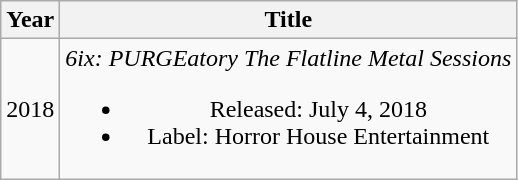<table class="wikitable" style="text-align:center;">
<tr>
<th>Year</th>
<th>Title</th>
</tr>
<tr>
<td>2018</td>
<td><em>6ix: PURGEatory The Flatline Metal Sessions</em><br><ul><li>Released: July 4, 2018</li><li>Label: Horror House Entertainment</li></ul></td>
</tr>
</table>
